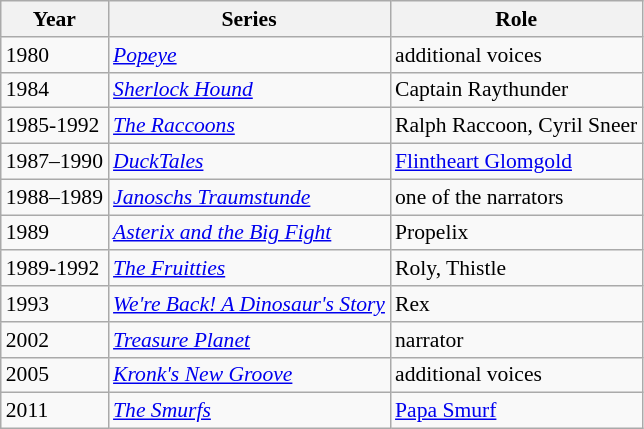<table class="wikitable" style="font-size:90%;">
<tr>
<th>Year</th>
<th>Series</th>
<th>Role</th>
</tr>
<tr>
<td>1980</td>
<td><em><a href='#'>Popeye</a></em></td>
<td>additional voices</td>
</tr>
<tr>
<td>1984</td>
<td><em><a href='#'>Sherlock Hound</a></em></td>
<td>Captain Raythunder</td>
</tr>
<tr>
<td>1985-1992</td>
<td><em><a href='#'>The Raccoons</a></em></td>
<td>Ralph Raccoon, Cyril Sneer</td>
</tr>
<tr>
<td>1987–1990</td>
<td><em><a href='#'>DuckTales</a></em></td>
<td><a href='#'>Flintheart Glomgold</a></td>
</tr>
<tr>
<td>1988–1989</td>
<td><em><a href='#'>Janoschs Traumstunde</a></em></td>
<td>one of the narrators</td>
</tr>
<tr>
<td>1989</td>
<td><em><a href='#'>Asterix and the Big Fight</a></em></td>
<td>Propelix</td>
</tr>
<tr>
<td>1989-1992</td>
<td><em><a href='#'>The Fruitties</a></em></td>
<td>Roly, Thistle</td>
</tr>
<tr>
<td>1993</td>
<td><em><a href='#'>We're Back! A Dinosaur's Story</a></em></td>
<td>Rex</td>
</tr>
<tr>
<td>2002</td>
<td><em><a href='#'>Treasure Planet</a></em></td>
<td>narrator</td>
</tr>
<tr>
<td>2005</td>
<td><em><a href='#'>Kronk's New Groove</a></em></td>
<td>additional voices</td>
</tr>
<tr>
<td>2011</td>
<td><em><a href='#'>The Smurfs</a></em></td>
<td><a href='#'>Papa Smurf</a></td>
</tr>
</table>
